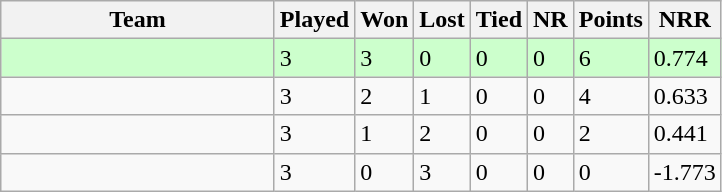<table class="wikitable">
<tr>
<th width=175>Team</th>
<th>Played</th>
<th>Won</th>
<th>Lost</th>
<th>Tied</th>
<th>NR</th>
<th>Points</th>
<th>NRR</th>
</tr>
<tr style="background:#ccffcc">
<td></td>
<td>3</td>
<td>3</td>
<td>0</td>
<td>0</td>
<td>0</td>
<td>6</td>
<td>0.774</td>
</tr>
<tr>
<td></td>
<td>3</td>
<td>2</td>
<td>1</td>
<td>0</td>
<td>0</td>
<td>4</td>
<td>0.633</td>
</tr>
<tr>
<td></td>
<td>3</td>
<td>1</td>
<td>2</td>
<td>0</td>
<td>0</td>
<td>2</td>
<td>0.441</td>
</tr>
<tr>
<td></td>
<td>3</td>
<td>0</td>
<td>3</td>
<td>0</td>
<td>0</td>
<td>0</td>
<td>-1.773</td>
</tr>
</table>
